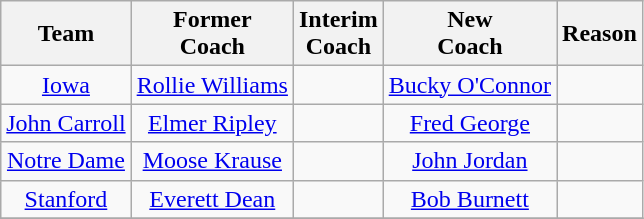<table class="wikitable" style="text-align:center;">
<tr>
<th>Team</th>
<th>Former<br>Coach</th>
<th>Interim<br>Coach</th>
<th>New<br>Coach</th>
<th>Reason</th>
</tr>
<tr>
<td><a href='#'>Iowa</a></td>
<td><a href='#'>Rollie Williams</a></td>
<td></td>
<td><a href='#'>Bucky O'Connor</a></td>
<td></td>
</tr>
<tr>
<td><a href='#'>John Carroll</a></td>
<td><a href='#'>Elmer Ripley</a></td>
<td></td>
<td><a href='#'>Fred George</a></td>
<td></td>
</tr>
<tr>
<td><a href='#'>Notre Dame</a></td>
<td><a href='#'>Moose Krause</a></td>
<td></td>
<td><a href='#'>John Jordan</a></td>
<td></td>
</tr>
<tr>
<td><a href='#'>Stanford</a></td>
<td><a href='#'>Everett Dean</a></td>
<td></td>
<td><a href='#'>Bob Burnett</a></td>
<td></td>
</tr>
<tr>
</tr>
</table>
